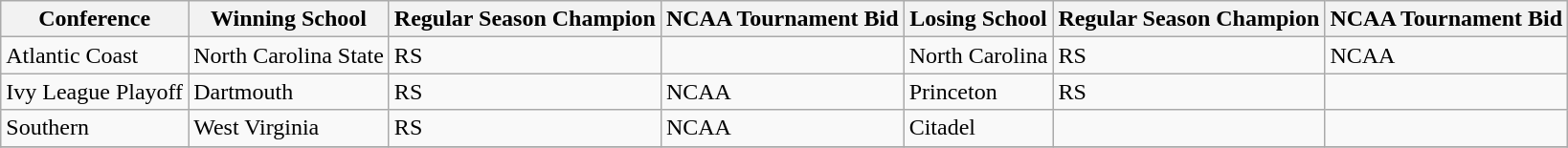<table class="wikitable">
<tr>
<th>Conference</th>
<th>Winning School</th>
<th>Regular Season Champion</th>
<th>NCAA Tournament Bid</th>
<th>Losing School</th>
<th>Regular Season Champion</th>
<th>NCAA Tournament Bid</th>
</tr>
<tr>
<td>Atlantic Coast</td>
<td>North Carolina State</td>
<td>RS</td>
<td></td>
<td>North Carolina</td>
<td>RS</td>
<td>NCAA</td>
</tr>
<tr>
<td>Ivy League Playoff</td>
<td>Dartmouth</td>
<td>RS</td>
<td>NCAA</td>
<td>Princeton</td>
<td>RS</td>
<td></td>
</tr>
<tr>
<td>Southern</td>
<td>West Virginia</td>
<td>RS</td>
<td>NCAA</td>
<td>Citadel</td>
<td></td>
<td></td>
</tr>
<tr>
</tr>
</table>
